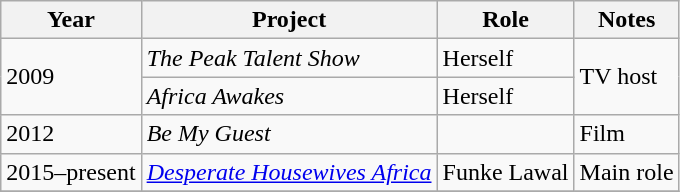<table class ="wikitable sortable">
<tr>
<th>Year</th>
<th>Project</th>
<th>Role</th>
<th>Notes</th>
</tr>
<tr>
<td rowspan=2>2009</td>
<td><em>The Peak Talent Show</em></td>
<td>Herself</td>
<td rowspan=2>TV host</td>
</tr>
<tr>
<td><em>Africa Awakes</em></td>
<td>Herself</td>
</tr>
<tr>
<td>2012</td>
<td><em>Be My Guest</em></td>
<td></td>
<td>Film</td>
</tr>
<tr>
<td>2015–present</td>
<td><em><a href='#'>Desperate Housewives Africa</a></em></td>
<td>Funke Lawal</td>
<td>Main role</td>
</tr>
<tr>
</tr>
</table>
